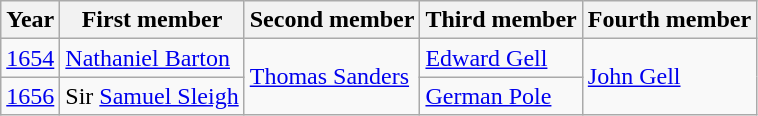<table class="wikitable">
<tr>
<th>Year</th>
<th>First member</th>
<th>Second member</th>
<th>Third member</th>
<th>Fourth member</th>
</tr>
<tr>
<td><a href='#'>1654</a></td>
<td><a href='#'>Nathaniel Barton</a></td>
<td rowspan="2"><a href='#'>Thomas Sanders</a></td>
<td><a href='#'>Edward Gell</a></td>
<td rowspan="2"><a href='#'>John Gell</a></td>
</tr>
<tr>
<td><a href='#'>1656</a></td>
<td>Sir <a href='#'>Samuel Sleigh</a></td>
<td><a href='#'>German Pole</a></td>
</tr>
</table>
